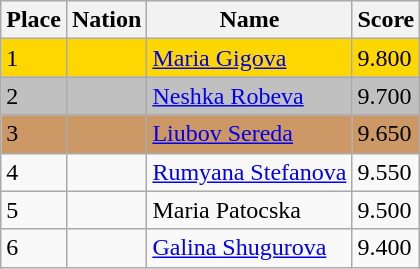<table class="wikitable">
<tr>
<th>Place</th>
<th>Nation</th>
<th>Name</th>
<th>Score</th>
</tr>
<tr bgcolor=gold>
<td>1</td>
<td></td>
<td><a href='#'>Maria Gigova</a></td>
<td>9.800</td>
</tr>
<tr bgcolor=silver>
<td>2</td>
<td></td>
<td><a href='#'>Neshka Robeva</a></td>
<td>9.700</td>
</tr>
<tr bgcolor=cc9966>
<td>3</td>
<td></td>
<td><a href='#'>Liubov Sereda</a></td>
<td>9.650</td>
</tr>
<tr>
<td>4</td>
<td></td>
<td><a href='#'>Rumyana Stefanova</a></td>
<td>9.550</td>
</tr>
<tr>
<td>5</td>
<td></td>
<td>Maria Patocska</td>
<td>9.500</td>
</tr>
<tr>
<td>6</td>
<td></td>
<td><a href='#'>Galina Shugurova</a></td>
<td>9.400</td>
</tr>
</table>
